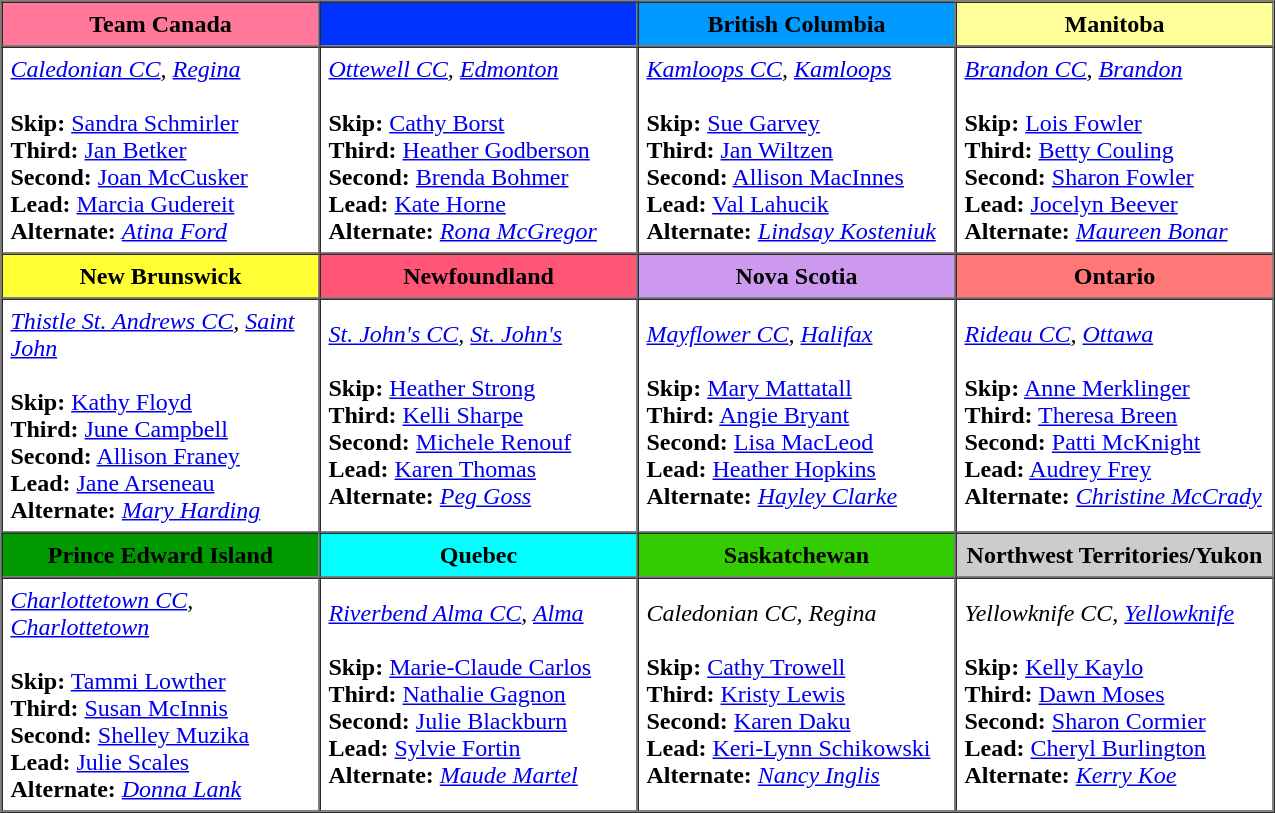<table border=1 cellpadding=5 cellspacing=0>
<tr>
<th bgcolor="#ff7799" width="200">Team Canada</th>
<th bgcolor="#0033ff" width="200"></th>
<th bgcolor="#0099ff" width="200">British Columbia</th>
<th bgcolor="#ffff99" width="200">Manitoba</th>
</tr>
<tr align=center>
<td align=left><em><a href='#'>Caledonian CC</a>, <a href='#'>Regina</a></em><br><br><strong>Skip:</strong> <a href='#'>Sandra Schmirler</a><br>
<strong>Third:</strong> <a href='#'>Jan Betker</a><br>
<strong>Second:</strong> <a href='#'>Joan McCusker</a><br>
<strong>Lead:</strong> <a href='#'>Marcia Gudereit</a><br>
<strong>Alternate:</strong> <em><a href='#'>Atina Ford</a></em></td>
<td align=left><em><a href='#'>Ottewell CC</a>, <a href='#'>Edmonton</a></em><br><br><strong>Skip:</strong> <a href='#'>Cathy Borst</a><br>
<strong>Third:</strong> <a href='#'>Heather Godberson</a><br>
<strong>Second:</strong> <a href='#'>Brenda Bohmer</a><br>
<strong>Lead:</strong> <a href='#'>Kate Horne</a><br>
<strong>Alternate:</strong> <em><a href='#'>Rona McGregor</a></em></td>
<td align=left><em><a href='#'>Kamloops CC</a>, <a href='#'>Kamloops</a></em><br><br><strong>Skip:</strong> <a href='#'>Sue Garvey</a><br>
<strong>Third:</strong> <a href='#'>Jan Wiltzen</a><br>
<strong>Second:</strong> <a href='#'>Allison MacInnes</a><br>
<strong>Lead:</strong> <a href='#'>Val Lahucik</a><br>
<strong>Alternate:</strong> <em><a href='#'>Lindsay Kosteniuk</a></em></td>
<td align=left><em><a href='#'>Brandon CC</a>, <a href='#'>Brandon</a></em><br><br><strong>Skip:</strong> <a href='#'>Lois Fowler</a><br>
<strong>Third:</strong> <a href='#'>Betty Couling</a><br>
<strong>Second:</strong> <a href='#'>Sharon Fowler</a><br>
<strong>Lead:</strong> <a href='#'>Jocelyn Beever</a><br>
<strong>Alternate:</strong> <em><a href='#'>Maureen Bonar</a></em></td>
</tr>
<tr border=1 cellpadding=5 cellspacing=0>
<th bgcolor="#ffff33" width="200">New Brunswick</th>
<th bgcolor="#ff5577" width="200">Newfoundland</th>
<th bgcolor="#cc99ee" width="200">Nova Scotia</th>
<th bgcolor="#ff7777" width="200">Ontario</th>
</tr>
<tr align=center>
<td align=left><em><a href='#'>Thistle St. Andrews CC</a>, <a href='#'>Saint John</a></em><br><br><strong>Skip:</strong> <a href='#'>Kathy Floyd</a><br>
<strong>Third:</strong> <a href='#'>June Campbell</a><br>
<strong>Second:</strong> <a href='#'>Allison Franey</a><br>
<strong>Lead:</strong> <a href='#'>Jane Arseneau</a><br>
<strong>Alternate:</strong> <em><a href='#'>Mary Harding</a></em></td>
<td align=left><em><a href='#'>St. John's CC</a>, <a href='#'>St. John's</a></em><br><br><strong>Skip:</strong> <a href='#'>Heather Strong</a> <br>
<strong>Third:</strong> <a href='#'>Kelli Sharpe</a><br>
<strong>Second:</strong> <a href='#'>Michele Renouf</a><br>
<strong>Lead:</strong> <a href='#'>Karen Thomas</a><br>
<strong>Alternate:</strong> <em><a href='#'>Peg Goss</a></em></td>
<td align=left><em><a href='#'>Mayflower CC</a>, <a href='#'>Halifax</a></em><br><br><strong>Skip:</strong> <a href='#'>Mary Mattatall</a><br>
<strong>Third:</strong> <a href='#'>Angie Bryant</a><br>
<strong>Second:</strong> <a href='#'>Lisa MacLeod</a><br>
<strong>Lead:</strong> <a href='#'>Heather Hopkins</a><br>
<strong>Alternate:</strong> <em><a href='#'>Hayley Clarke</a></em></td>
<td align=left><em><a href='#'>Rideau CC</a>, <a href='#'>Ottawa</a></em><br><br><strong>Skip:</strong> <a href='#'>Anne Merklinger</a><br>
<strong>Third:</strong> <a href='#'>Theresa Breen</a><br>
<strong>Second:</strong> <a href='#'>Patti McKnight</a><br>
<strong>Lead:</strong> <a href='#'>Audrey Frey</a><br>
<strong>Alternate:</strong> <em><a href='#'>Christine McCrady</a></em></td>
</tr>
<tr border=1 cellpadding=5 cellspacing=0>
<th bgcolor="#009900" width="200">Prince Edward Island</th>
<th bgcolor="#00ffff" width="200">Quebec</th>
<th bgcolor="#33cc00" width="200">Saskatchewan</th>
<th bgcolor="#cccccc" width="200">Northwest Territories/Yukon</th>
</tr>
<tr align=center>
<td align=left><em><a href='#'>Charlottetown CC</a>, <a href='#'>Charlottetown</a></em><br><br><strong>Skip:</strong> <a href='#'>Tammi Lowther</a><br>
<strong>Third:</strong> <a href='#'>Susan McInnis</a><br>
<strong>Second:</strong> <a href='#'>Shelley Muzika</a><br>
<strong>Lead:</strong> <a href='#'>Julie Scales</a><br>
<strong>Alternate:</strong> <em><a href='#'>Donna Lank</a></em></td>
<td align=left><em><a href='#'>Riverbend Alma CC</a>, <a href='#'>Alma</a></em><br><br><strong>Skip:</strong> <a href='#'>Marie-Claude Carlos</a><br>
<strong>Third:</strong> <a href='#'>Nathalie Gagnon</a><br>
<strong>Second:</strong> <a href='#'>Julie Blackburn</a><br>
<strong>Lead:</strong> <a href='#'>Sylvie Fortin</a><br>
<strong>Alternate:</strong> <em><a href='#'>Maude Martel</a></em></td>
<td align=left><em>Caledonian CC, Regina</em><br><br><strong>Skip:</strong> <a href='#'>Cathy Trowell</a><br>
<strong>Third:</strong> <a href='#'>Kristy Lewis</a><br>
<strong>Second:</strong> <a href='#'>Karen Daku</a><br>
<strong>Lead:</strong> <a href='#'>Keri-Lynn Schikowski</a><br>
<strong>Alternate:</strong> <em><a href='#'>Nancy Inglis</a></em></td>
<td align=left><em>Yellowknife CC, <a href='#'>Yellowknife</a></em><br><br><strong>Skip:</strong> <a href='#'>Kelly Kaylo</a><br>
<strong>Third:</strong> <a href='#'>Dawn Moses</a><br>
<strong>Second:</strong> <a href='#'>Sharon Cormier</a><br>
<strong>Lead:</strong> <a href='#'>Cheryl Burlington</a><br>
<strong>Alternate:</strong> <em><a href='#'>Kerry Koe</a></em></td>
</tr>
</table>
